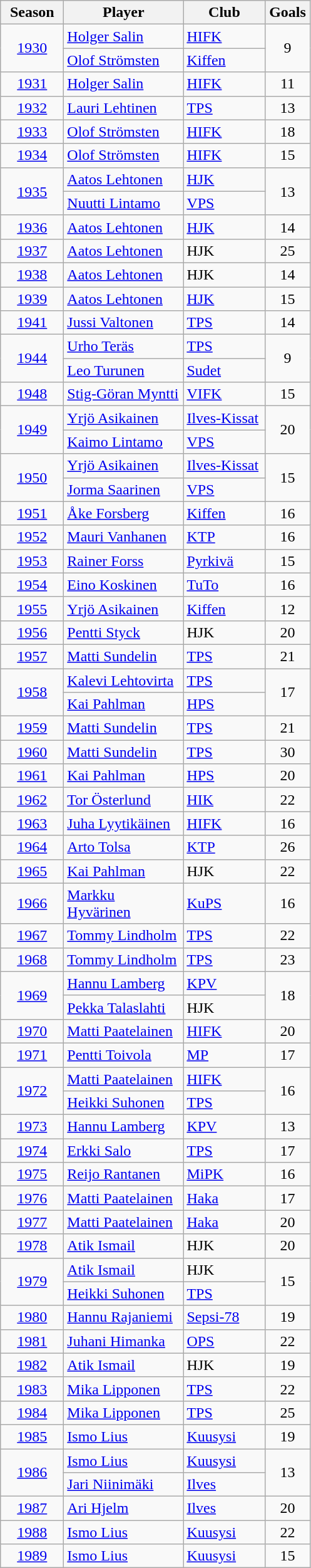<table class="wikitable" style="text-align:center;margin: 0">
<tr>
<th width=60>Season</th>
<th width=120>Player</th>
<th width=80>Club</th>
<th width=40>Goals</th>
</tr>
<tr>
<td rowspan=2><a href='#'>1930</a></td>
<td align= left><a href='#'>Holger Salin</a></td>
<td align= left><a href='#'>HIFK</a></td>
<td rowspan=2>9</td>
</tr>
<tr>
<td align= left><a href='#'>Olof Strömsten</a></td>
<td align=left><a href='#'>Kiffen</a></td>
</tr>
<tr>
<td><a href='#'>1931</a></td>
<td align=left><a href='#'>Holger Salin</a></td>
<td align=left><a href='#'>HIFK</a></td>
<td>11</td>
</tr>
<tr>
<td><a href='#'>1932</a></td>
<td align=left><a href='#'>Lauri Lehtinen</a></td>
<td align=left><a href='#'>TPS</a></td>
<td>13</td>
</tr>
<tr>
<td><a href='#'>1933</a></td>
<td align=left><a href='#'>Olof Strömsten</a></td>
<td align=left><a href='#'>HIFK</a></td>
<td>18</td>
</tr>
<tr>
<td><a href='#'>1934</a></td>
<td align=left><a href='#'>Olof Strömsten</a></td>
<td align=left><a href='#'>HIFK</a></td>
<td>15</td>
</tr>
<tr>
<td rowspan=2><a href='#'>1935</a></td>
<td align=left><a href='#'>Aatos Lehtonen</a></td>
<td align=left><a href='#'>HJK</a></td>
<td rowspan=2>13</td>
</tr>
<tr>
<td align=left><a href='#'>Nuutti Lintamo</a></td>
<td align=left><a href='#'>VPS</a></td>
</tr>
<tr>
<td><a href='#'>1936</a></td>
<td align=left><a href='#'>Aatos Lehtonen</a></td>
<td align=left><a href='#'>HJK</a></td>
<td>14</td>
</tr>
<tr>
<td><a href='#'>1937</a></td>
<td align=left><a href='#'>Aatos Lehtonen</a></td>
<td align=left>HJK</td>
<td>25</td>
</tr>
<tr>
<td><a href='#'>1938</a></td>
<td align=left><a href='#'>Aatos Lehtonen</a></td>
<td align=left>HJK</td>
<td>14</td>
</tr>
<tr>
<td><a href='#'>1939</a></td>
<td align=left><a href='#'>Aatos Lehtonen</a></td>
<td align=left><a href='#'>HJK</a></td>
<td>15</td>
</tr>
<tr>
<td><a href='#'>1941</a></td>
<td align=left><a href='#'>Jussi Valtonen</a></td>
<td align=left><a href='#'>TPS</a></td>
<td>14</td>
</tr>
<tr>
<td rowspan=2><a href='#'>1944</a></td>
<td align=left><a href='#'>Urho Teräs</a></td>
<td align=left><a href='#'>TPS</a></td>
<td rowspan=2>9</td>
</tr>
<tr>
<td align=left><a href='#'>Leo Turunen</a></td>
<td align=left><a href='#'>Sudet</a></td>
</tr>
<tr>
<td><a href='#'>1948</a></td>
<td align=left><a href='#'>Stig-Göran Myntti</a></td>
<td align=left><a href='#'>VIFK</a></td>
<td>15</td>
</tr>
<tr>
<td rowspan=2><a href='#'>1949</a></td>
<td align=left><a href='#'>Yrjö Asikainen</a></td>
<td align=left><a href='#'>Ilves-Kissat</a></td>
<td rowspan=2>20</td>
</tr>
<tr>
<td align=left><a href='#'>Kaimo Lintamo</a></td>
<td align=left><a href='#'>VPS</a></td>
</tr>
<tr>
<td rowspan=2><a href='#'>1950</a></td>
<td align=left><a href='#'>Yrjö Asikainen</a></td>
<td align=left><a href='#'>Ilves-Kissat</a></td>
<td rowspan=2>15</td>
</tr>
<tr>
<td align=left><a href='#'>Jorma Saarinen</a></td>
<td align=left><a href='#'>VPS</a></td>
</tr>
<tr>
<td><a href='#'>1951</a></td>
<td align=left><a href='#'>Åke Forsberg</a></td>
<td align=left><a href='#'>Kiffen</a></td>
<td>16</td>
</tr>
<tr>
<td><a href='#'>1952</a></td>
<td align=left><a href='#'>Mauri Vanhanen</a></td>
<td align=left><a href='#'>KTP</a></td>
<td>16</td>
</tr>
<tr>
<td><a href='#'>1953</a></td>
<td align=left><a href='#'>Rainer Forss</a></td>
<td align=left><a href='#'>Pyrkivä</a></td>
<td>15</td>
</tr>
<tr>
<td><a href='#'>1954</a></td>
<td align=left><a href='#'>Eino Koskinen</a></td>
<td align=left><a href='#'>TuTo</a></td>
<td>16</td>
</tr>
<tr>
<td><a href='#'>1955</a></td>
<td align=left><a href='#'>Yrjö Asikainen</a></td>
<td align=left><a href='#'>Kiffen</a></td>
<td>12</td>
</tr>
<tr>
<td><a href='#'>1956</a></td>
<td align=left><a href='#'>Pentti Styck</a></td>
<td align=left>HJK</td>
<td>20</td>
</tr>
<tr>
<td><a href='#'>1957</a></td>
<td align=left><a href='#'>Matti Sundelin</a></td>
<td align=left><a href='#'>TPS</a></td>
<td>21</td>
</tr>
<tr>
<td rowspan=2><a href='#'>1958</a></td>
<td align=left><a href='#'>Kalevi Lehtovirta</a></td>
<td align=left><a href='#'>TPS</a></td>
<td rowspan=2>17</td>
</tr>
<tr>
<td align=left><a href='#'>Kai Pahlman</a></td>
<td align=left><a href='#'>HPS</a></td>
</tr>
<tr>
<td><a href='#'>1959</a></td>
<td align=left><a href='#'>Matti Sundelin</a></td>
<td align=left><a href='#'>TPS</a></td>
<td>21</td>
</tr>
<tr>
<td><a href='#'>1960</a></td>
<td align=left><a href='#'>Matti Sundelin</a></td>
<td align=left><a href='#'>TPS</a></td>
<td>30</td>
</tr>
<tr>
<td><a href='#'>1961</a></td>
<td align=left><a href='#'>Kai Pahlman</a></td>
<td align=left><a href='#'>HPS</a></td>
<td>20</td>
</tr>
<tr>
<td><a href='#'>1962</a></td>
<td align=left><a href='#'>Tor Österlund</a></td>
<td align=left><a href='#'>HIK</a></td>
<td>22</td>
</tr>
<tr>
<td><a href='#'>1963</a></td>
<td align=left><a href='#'>Juha Lyytikäinen</a></td>
<td align=left><a href='#'>HIFK</a></td>
<td>16</td>
</tr>
<tr>
<td><a href='#'>1964</a></td>
<td align=left><a href='#'>Arto Tolsa</a></td>
<td align=left><a href='#'>KTP</a></td>
<td>26</td>
</tr>
<tr>
<td><a href='#'>1965</a></td>
<td align=left><a href='#'>Kai Pahlman</a></td>
<td align=left>HJK</td>
<td>22</td>
</tr>
<tr>
<td><a href='#'>1966</a></td>
<td align=left><a href='#'>Markku Hyvärinen</a></td>
<td align=left><a href='#'>KuPS</a></td>
<td>16</td>
</tr>
<tr>
<td><a href='#'>1967</a></td>
<td align=left><a href='#'>Tommy Lindholm</a></td>
<td align=left><a href='#'>TPS</a></td>
<td>22</td>
</tr>
<tr>
<td><a href='#'>1968</a></td>
<td align=left><a href='#'>Tommy Lindholm</a></td>
<td align=left><a href='#'>TPS</a></td>
<td>23</td>
</tr>
<tr>
<td rowspan=2><a href='#'>1969</a></td>
<td align=left><a href='#'>Hannu Lamberg</a></td>
<td align=left><a href='#'>KPV</a></td>
<td rowspan=2>18</td>
</tr>
<tr>
<td align=left><a href='#'>Pekka Talaslahti</a></td>
<td align=left>HJK</td>
</tr>
<tr>
<td><a href='#'>1970</a></td>
<td align=left><a href='#'>Matti Paatelainen</a></td>
<td align=left><a href='#'>HIFK</a></td>
<td>20</td>
</tr>
<tr>
<td><a href='#'>1971</a></td>
<td align=left><a href='#'>Pentti Toivola</a></td>
<td align=left><a href='#'>MP</a></td>
<td>17</td>
</tr>
<tr>
<td rowspan=2><a href='#'>1972</a></td>
<td align=left><a href='#'>Matti Paatelainen</a></td>
<td align=left><a href='#'>HIFK</a></td>
<td rowspan=2>16</td>
</tr>
<tr>
<td align=left><a href='#'>Heikki Suhonen</a></td>
<td align=left><a href='#'>TPS</a></td>
</tr>
<tr>
<td><a href='#'>1973</a></td>
<td align=left><a href='#'>Hannu Lamberg</a></td>
<td align=left><a href='#'>KPV</a></td>
<td>13</td>
</tr>
<tr>
<td><a href='#'>1974</a></td>
<td align=left><a href='#'>Erkki Salo</a></td>
<td align=left><a href='#'>TPS</a></td>
<td>17</td>
</tr>
<tr>
<td><a href='#'>1975</a></td>
<td align=left><a href='#'>Reijo Rantanen</a></td>
<td align=left><a href='#'>MiPK</a></td>
<td>16</td>
</tr>
<tr>
<td><a href='#'>1976</a></td>
<td align=left><a href='#'>Matti Paatelainen</a></td>
<td align=left><a href='#'>Haka</a></td>
<td>17</td>
</tr>
<tr>
<td><a href='#'>1977</a></td>
<td align=left><a href='#'>Matti Paatelainen</a></td>
<td align=left><a href='#'>Haka</a></td>
<td>20</td>
</tr>
<tr>
<td><a href='#'>1978</a></td>
<td align=left><a href='#'>Atik Ismail</a></td>
<td align=left>HJK</td>
<td>20</td>
</tr>
<tr>
<td rowspan=2><a href='#'>1979</a></td>
<td align=left><a href='#'>Atik Ismail</a></td>
<td align=left>HJK</td>
<td rowspan=2>15</td>
</tr>
<tr>
<td align=left><a href='#'>Heikki Suhonen</a></td>
<td align=left><a href='#'>TPS</a></td>
</tr>
<tr>
<td><a href='#'>1980</a></td>
<td align=left><a href='#'>Hannu Rajaniemi</a></td>
<td align=left><a href='#'>Sepsi-78</a></td>
<td>19</td>
</tr>
<tr>
<td><a href='#'>1981</a></td>
<td align=left><a href='#'>Juhani Himanka</a></td>
<td align=left><a href='#'>OPS</a></td>
<td>22</td>
</tr>
<tr>
<td><a href='#'>1982</a></td>
<td align=left><a href='#'>Atik Ismail</a></td>
<td align=left>HJK</td>
<td>19</td>
</tr>
<tr>
<td><a href='#'>1983</a></td>
<td align=left><a href='#'>Mika Lipponen</a></td>
<td align=left><a href='#'>TPS</a></td>
<td>22</td>
</tr>
<tr>
<td><a href='#'>1984</a></td>
<td align=left><a href='#'>Mika Lipponen</a></td>
<td align=left><a href='#'>TPS</a></td>
<td>25</td>
</tr>
<tr>
<td><a href='#'>1985</a></td>
<td align=left><a href='#'>Ismo Lius</a></td>
<td align=left><a href='#'>Kuusysi</a></td>
<td>19</td>
</tr>
<tr>
<td rowspan=2><a href='#'>1986</a></td>
<td align=left><a href='#'>Ismo Lius</a></td>
<td align=left><a href='#'>Kuusysi</a></td>
<td rowspan=2>13</td>
</tr>
<tr>
<td align=left><a href='#'>Jari Niinimäki</a></td>
<td align=left><a href='#'>Ilves</a></td>
</tr>
<tr>
<td><a href='#'>1987</a></td>
<td align=left><a href='#'>Ari Hjelm</a></td>
<td align=left><a href='#'>Ilves</a></td>
<td>20</td>
</tr>
<tr>
<td><a href='#'>1988</a></td>
<td align=left><a href='#'>Ismo Lius</a></td>
<td align=left><a href='#'>Kuusysi</a></td>
<td>22</td>
</tr>
<tr>
<td><a href='#'>1989</a></td>
<td align=left><a href='#'>Ismo Lius</a></td>
<td align=left><a href='#'>Kuusysi</a></td>
<td>15</td>
</tr>
</table>
